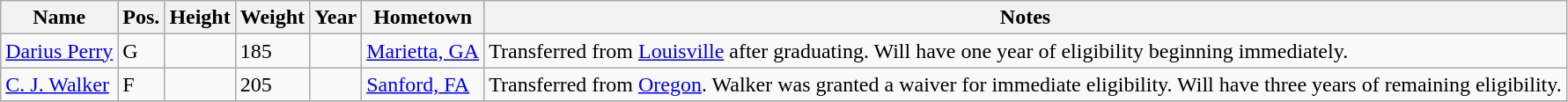<table class="wikitable sortable" border="1">
<tr>
<th>Name</th>
<th>Pos.</th>
<th>Height</th>
<th>Weight</th>
<th>Year</th>
<th>Hometown</th>
<th class="unsortable">Notes</th>
</tr>
<tr>
<td><a href='#'>Darius Perry</a></td>
<td>G</td>
<td></td>
<td>185</td>
<td></td>
<td><a href='#'>Marietta, GA</a></td>
<td>Transferred from <a href='#'>Louisville</a> after graduating. Will have one year of eligibility beginning immediately.</td>
</tr>
<tr>
<td><a href='#'>C. J. Walker</a></td>
<td>F</td>
<td></td>
<td>205</td>
<td></td>
<td><a href='#'>Sanford, FA</a></td>
<td>Transferred from <a href='#'>Oregon</a>. Walker was granted a waiver for immediate eligibility. Will have three years of remaining eligibility.</td>
</tr>
<tr>
</tr>
</table>
